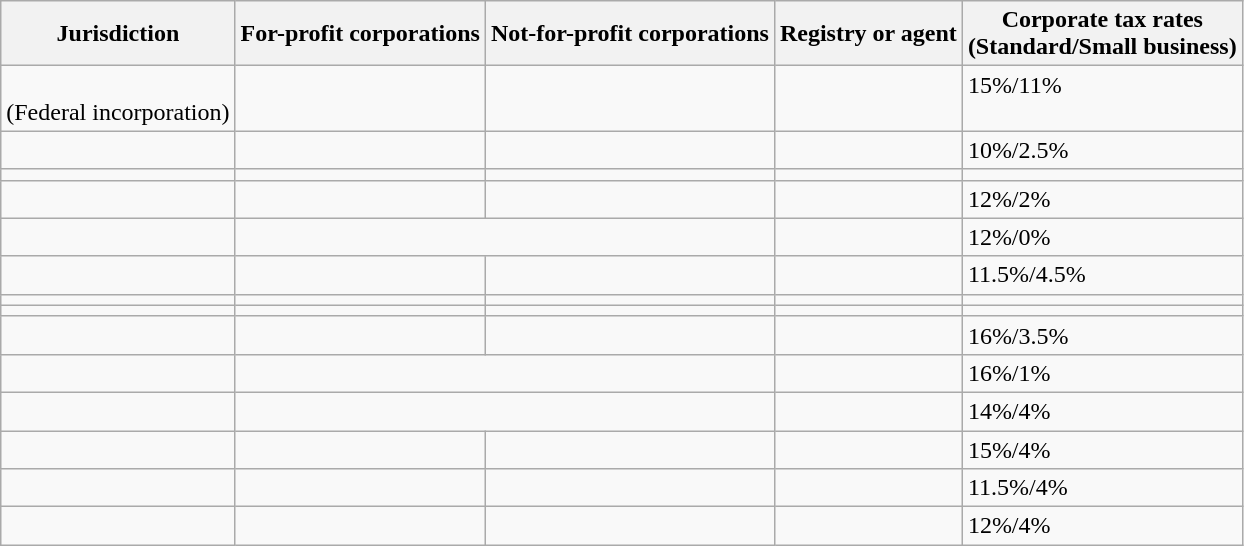<table class="wikitable">
<tr>
<th>Jurisdiction</th>
<th>For-profit corporations</th>
<th>Not-for-profit corporations</th>
<th>Registry or agent</th>
<th>Corporate tax rates<br>(Standard/Small business)</th>
</tr>
<tr valign="top">
<td><br>(Federal incorporation)</td>
<td></td>
<td></td>
<td></td>
<td>15%/11%</td>
</tr>
<tr valign="top">
<td></td>
<td></td>
<td></td>
<td></td>
<td>10%/2.5%</td>
</tr>
<tr valign="top">
<td></td>
<td></td>
<td></td>
<td></td>
<td></td>
</tr>
<tr valign="top">
<td></td>
<td></td>
<td></td>
<td></td>
<td>12%/2%</td>
</tr>
<tr valign="top">
<td></td>
<td colspan = "2"></td>
<td></td>
<td>12%/0%</td>
</tr>
<tr valign="top">
<td></td>
<td></td>
<td></td>
<td></td>
<td>11.5%/4.5%</td>
</tr>
<tr valign=top>
<td></td>
<td></td>
<td></td>
<td></td>
<td></td>
</tr>
<tr valign="top">
<td></td>
<td></td>
<td></td>
<td></td>
<td></td>
</tr>
<tr valign="top">
<td></td>
<td></td>
<td></td>
<td></td>
<td>16%/3.5%</td>
</tr>
<tr valign="top">
<td></td>
<td colspan = "2"></td>
<td></td>
<td>16%/1%</td>
</tr>
<tr valign="top">
<td></td>
<td colspan = "2"></td>
<td></td>
<td>14%/4%</td>
</tr>
<tr valign="top">
<td></td>
<td></td>
<td></td>
<td></td>
<td>15%/4%</td>
</tr>
<tr valign="top">
<td></td>
<td></td>
<td></td>
<td></td>
<td>11.5%/4%</td>
</tr>
<tr valign="top">
<td></td>
<td></td>
<td></td>
<td></td>
<td>12%/4%</td>
</tr>
</table>
